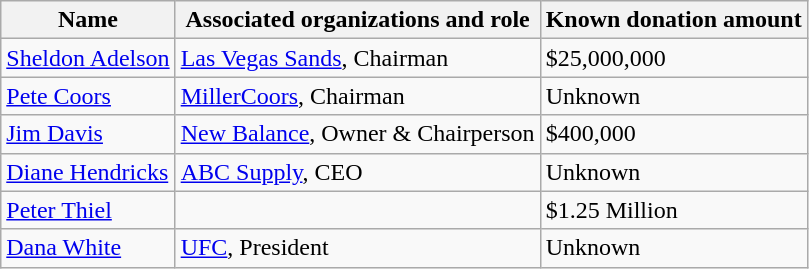<table class="wikitable">
<tr>
<th>Name</th>
<th>Associated organizations and role</th>
<th>Known donation amount</th>
</tr>
<tr>
<td><a href='#'>Sheldon Adelson</a></td>
<td><a href='#'>Las Vegas Sands</a>, Chairman</td>
<td>$25,000,000</td>
</tr>
<tr>
<td><a href='#'>Pete Coors</a></td>
<td><a href='#'>MillerCoors</a>, Chairman</td>
<td>Unknown</td>
</tr>
<tr>
<td><a href='#'>Jim Davis</a></td>
<td><a href='#'>New Balance</a>, Owner & Chairperson</td>
<td>$400,000</td>
</tr>
<tr>
<td><a href='#'>Diane Hendricks</a></td>
<td><a href='#'>ABC Supply</a>, CEO</td>
<td>Unknown</td>
</tr>
<tr>
<td><a href='#'>Peter Thiel</a></td>
<td></td>
<td>$1.25 Million</td>
</tr>
<tr>
<td><a href='#'>Dana White</a></td>
<td><a href='#'>UFC</a>, President</td>
<td>Unknown</td>
</tr>
</table>
